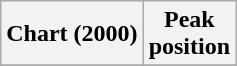<table class="wikitable sortable plainrowheaders" style="text-align:center">
<tr>
<th scope="col">Chart (2000)</th>
<th scope="col">Peak<br> position</th>
</tr>
<tr>
</tr>
</table>
